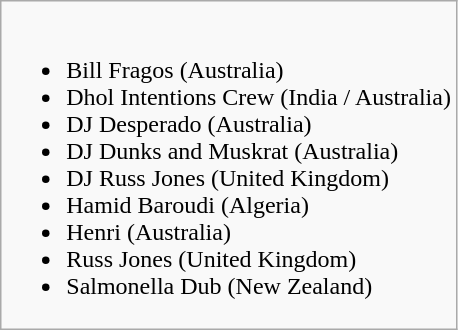<table class="wikitable">
<tr>
<td><br><ul><li>Bill Fragos (Australia)</li><li>Dhol Intentions Crew (India / Australia)</li><li>DJ Desperado (Australia)</li><li>DJ Dunks and Muskrat (Australia)</li><li>DJ Russ Jones (United Kingdom)</li><li>Hamid Baroudi (Algeria)</li><li>Henri (Australia)</li><li>Russ Jones (United Kingdom)</li><li>Salmonella Dub (New Zealand)</li></ul></td>
</tr>
</table>
